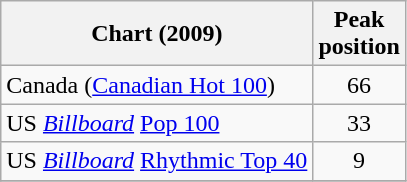<table class="wikitable sortable">
<tr>
<th>Chart (2009)</th>
<th>Peak<br>position</th>
</tr>
<tr>
<td>Canada (<a href='#'>Canadian Hot 100</a>)</td>
<td align="center">66</td>
</tr>
<tr>
<td>US <em><a href='#'>Billboard</a></em> <a href='#'>Pop 100</a></td>
<td align="center">33</td>
</tr>
<tr>
<td>US <em><a href='#'>Billboard</a></em> <a href='#'>Rhythmic Top 40</a></td>
<td align="center">9</td>
</tr>
<tr>
</tr>
</table>
